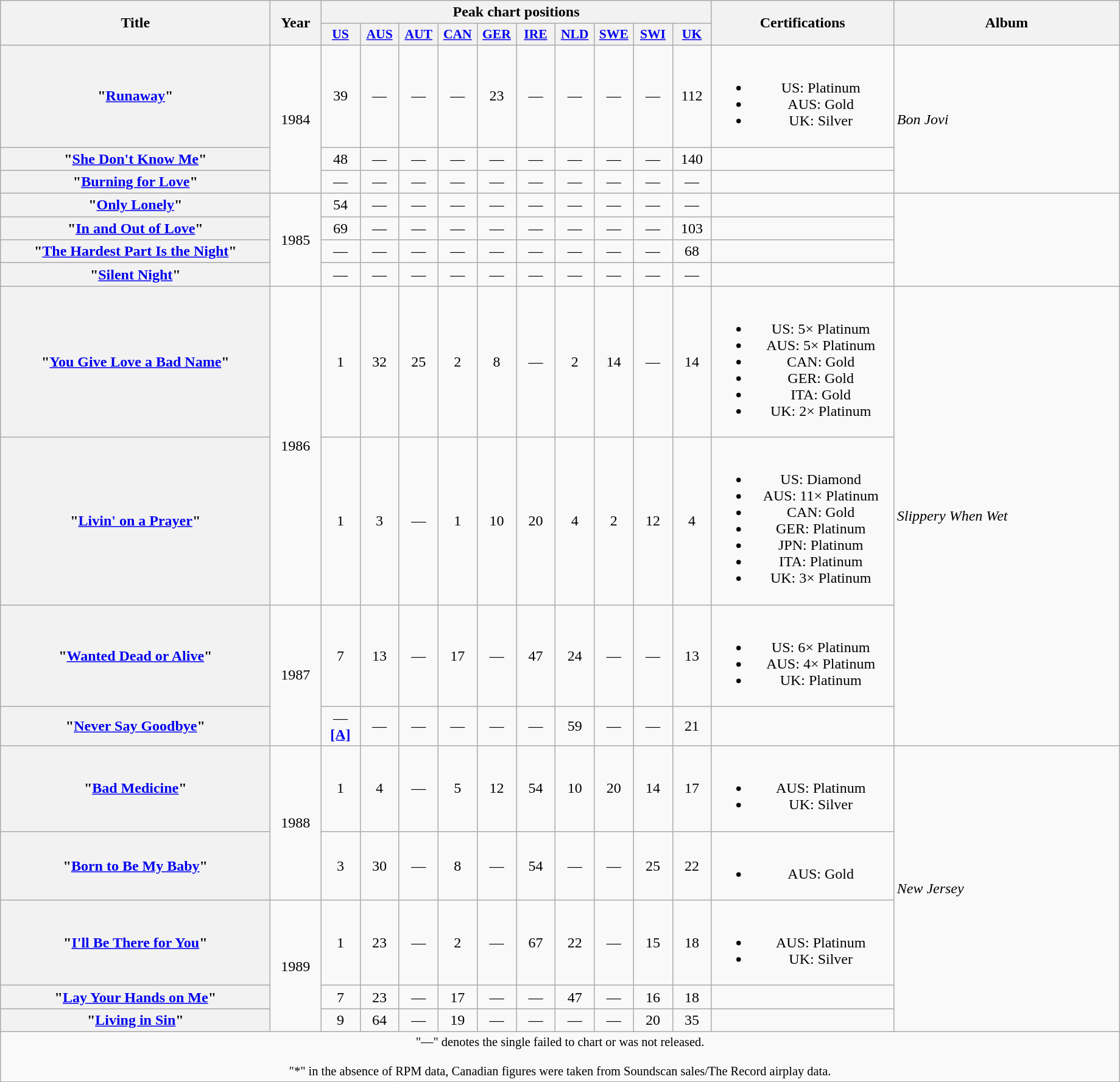<table class="wikitable plainrowheaders" style="text-align:center;">
<tr>
<th scope="col" rowspan="2" style="width:18em;">Title</th>
<th scope="col" rowspan="2" style="width:3em;">Year</th>
<th scope="col" colspan="10">Peak chart positions</th>
<th scope="col" rowspan="2" style="width:12em;">Certifications</th>
<th scope="col" rowspan="2" style="width:15em;">Album</th>
</tr>
<tr>
<th scope="col" style="width:2.5em;font-size:90%;"><a href='#'>US</a><br></th>
<th scope="col" style="width:2.5em;font-size:90%;"><a href='#'>AUS</a><br></th>
<th scope="col" style="width:2.5em;font-size:90%;"><a href='#'>AUT</a><br></th>
<th scope="col" style="width:2.5em;font-size:90%;"><a href='#'>CAN</a><br></th>
<th scope="col" style="width:2.5em;font-size:90%;"><a href='#'>GER</a><br></th>
<th scope="col" style="width:2.5em;font-size:90%;"><a href='#'>IRE</a><br></th>
<th scope="col" style="width:2.5em;font-size:90%;"><a href='#'>NLD</a><br></th>
<th scope="col" style="width:2.5em;font-size:90%;"><a href='#'>SWE</a><br></th>
<th scope="col" style="width:2.5em;font-size:90%;"><a href='#'>SWI</a><br></th>
<th scope="col" style="width:2.5em;font-size:90%;"><a href='#'>UK</a><br></th>
</tr>
<tr>
<th scope="row">"<a href='#'>Runaway</a>"</th>
<td rowspan="3">1984</td>
<td>39</td>
<td>—</td>
<td>—</td>
<td>—</td>
<td>23</td>
<td>—</td>
<td>—</td>
<td>—</td>
<td>—</td>
<td>112</td>
<td><br><ul><li>US: Platinum</li><li>AUS: Gold</li><li>UK: Silver</li></ul></td>
<td style="text-align:left;" rowspan="3"><em>Bon Jovi</em></td>
</tr>
<tr>
<th scope="row">"<a href='#'>She Don't Know Me</a>"</th>
<td>48</td>
<td>—</td>
<td>—</td>
<td>—</td>
<td>—</td>
<td>—</td>
<td>—</td>
<td>—</td>
<td>—</td>
<td>140</td>
<td></td>
</tr>
<tr>
<th scope="row">"<a href='#'>Burning for Love</a>"</th>
<td>—</td>
<td>—</td>
<td>—</td>
<td>—</td>
<td>—</td>
<td>—</td>
<td>—</td>
<td>—</td>
<td>—</td>
<td>—</td>
<td></td>
</tr>
<tr>
<th scope="row">"<a href='#'>Only Lonely</a>"</th>
<td rowspan="4">1985</td>
<td>54</td>
<td>—</td>
<td>—</td>
<td>—</td>
<td>—</td>
<td>—</td>
<td>—</td>
<td>—</td>
<td>—</td>
<td>—</td>
<td></td>
<td style="text-align:left;" rowspan="4"><em></em></td>
</tr>
<tr>
<th scope="row">"<a href='#'>In and Out of Love</a>"</th>
<td>69</td>
<td>—</td>
<td>—</td>
<td>—</td>
<td>—</td>
<td>—</td>
<td>—</td>
<td>—</td>
<td>—</td>
<td>103</td>
<td></td>
</tr>
<tr>
<th scope="row">"<a href='#'>The Hardest Part Is the Night</a>"</th>
<td>—</td>
<td>—</td>
<td>—</td>
<td>—</td>
<td>—</td>
<td>—</td>
<td>—</td>
<td>—</td>
<td>—</td>
<td>68</td>
</tr>
<tr>
<th scope="row">"<a href='#'>Silent Night</a>"</th>
<td>—</td>
<td>—</td>
<td>—</td>
<td>—</td>
<td>—</td>
<td>—</td>
<td>—</td>
<td>—</td>
<td>—</td>
<td>—</td>
<td></td>
</tr>
<tr>
<th scope="row">"<a href='#'>You Give Love a Bad Name</a>"</th>
<td rowspan="2">1986</td>
<td>1</td>
<td>32</td>
<td>25</td>
<td>2</td>
<td>8</td>
<td>—</td>
<td>2</td>
<td>14</td>
<td>—</td>
<td>14</td>
<td><br><ul><li>US: 5× Platinum</li><li>AUS: 5× Platinum</li><li>CAN: Gold</li><li>GER: Gold</li><li>ITA: Gold</li><li>UK: 2× Platinum</li></ul></td>
<td style="text-align:left;" rowspan="4"><em>Slippery When Wet</em></td>
</tr>
<tr>
<th scope="row">"<a href='#'>Livin' on a Prayer</a>"</th>
<td>1</td>
<td>3</td>
<td>—</td>
<td>1</td>
<td>10</td>
<td>20</td>
<td>4</td>
<td>2</td>
<td>12</td>
<td>4</td>
<td><br><ul><li>US: Diamond</li><li>AUS: 11× Platinum</li><li>CAN: Gold</li><li>GER: Platinum</li><li>JPN: Platinum</li><li>ITA: Platinum</li><li>UK: 3× Platinum</li></ul></td>
</tr>
<tr>
<th scope="row">"<a href='#'>Wanted Dead or Alive</a>"</th>
<td rowspan="2">1987</td>
<td>7</td>
<td>13</td>
<td>—</td>
<td>17</td>
<td>—</td>
<td>47</td>
<td>24</td>
<td>—</td>
<td>—</td>
<td>13</td>
<td><br><ul><li>US: 6× Platinum</li><li>AUS: 4× Platinum</li><li>UK: Platinum</li></ul></td>
</tr>
<tr>
<th scope="row">"<a href='#'>Never Say Goodbye</a>"</th>
<td>—<a href='#'><strong>[A]</strong></a></td>
<td>—</td>
<td>—</td>
<td>—</td>
<td>—</td>
<td>—</td>
<td>59</td>
<td>—</td>
<td>—</td>
<td>21</td>
<td></td>
</tr>
<tr>
<th scope="row">"<a href='#'>Bad Medicine</a>"</th>
<td rowspan="2">1988</td>
<td>1</td>
<td>4</td>
<td>—</td>
<td>5</td>
<td>12</td>
<td>54</td>
<td>10</td>
<td>20</td>
<td>14</td>
<td>17</td>
<td><br><ul><li>AUS: Platinum</li><li>UK: Silver</li></ul></td>
<td style="text-align:left;" rowspan="5"><em>New Jersey</em></td>
</tr>
<tr>
<th scope="row">"<a href='#'>Born to Be My Baby</a>"</th>
<td>3</td>
<td>30</td>
<td>—</td>
<td>8</td>
<td>—</td>
<td>54</td>
<td>—</td>
<td>—</td>
<td>25</td>
<td>22</td>
<td><br><ul><li>AUS: Gold</li></ul></td>
</tr>
<tr>
<th scope="row">"<a href='#'>I'll Be There for You</a>"</th>
<td rowspan="3">1989</td>
<td>1</td>
<td>23</td>
<td>—</td>
<td>2</td>
<td>—</td>
<td>67</td>
<td>22</td>
<td>—</td>
<td>15</td>
<td>18</td>
<td><br><ul><li>AUS: Platinum</li><li>UK: Silver</li></ul></td>
</tr>
<tr>
<th scope="row">"<a href='#'>Lay Your Hands on Me</a>"</th>
<td>7</td>
<td>23</td>
<td>—</td>
<td>17</td>
<td>—</td>
<td>—</td>
<td>47</td>
<td>—</td>
<td>16</td>
<td>18</td>
<td></td>
</tr>
<tr>
<th scope="row">"<a href='#'>Living in Sin</a>"</th>
<td>9</td>
<td>64</td>
<td>—</td>
<td>19</td>
<td>—</td>
<td>—</td>
<td>—</td>
<td>—</td>
<td>20</td>
<td>35</td>
<td></td>
</tr>
<tr>
<td colspan="20" style="font-size:85%">"—" denotes the single failed to chart or was not released.<br><br>"*" in the absence of RPM data, Canadian figures were taken from Soundscan sales/The Record airplay data.</td>
</tr>
</table>
